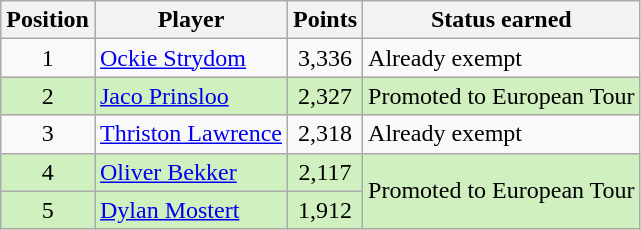<table class="wikitable">
<tr>
<th>Position</th>
<th>Player</th>
<th>Points</th>
<th>Status earned</th>
</tr>
<tr>
<td align=center>1</td>
<td> <a href='#'>Ockie Strydom</a></td>
<td align=center>3,336</td>
<td>Already exempt</td>
</tr>
<tr style="background:#D0F0C0;">
<td align=center>2</td>
<td> <a href='#'>Jaco Prinsloo</a></td>
<td align=center>2,327</td>
<td>Promoted to European Tour</td>
</tr>
<tr>
<td align=center>3</td>
<td> <a href='#'>Thriston Lawrence</a></td>
<td align=center>2,318</td>
<td>Already exempt</td>
</tr>
<tr style="background:#D0F0C0;">
<td align=center>4</td>
<td> <a href='#'>Oliver Bekker</a></td>
<td align=center>2,117</td>
<td rowspan=2>Promoted to European Tour</td>
</tr>
<tr style="background:#D0F0C0;">
<td align=center>5</td>
<td> <a href='#'>Dylan Mostert</a></td>
<td align=center>1,912</td>
</tr>
</table>
